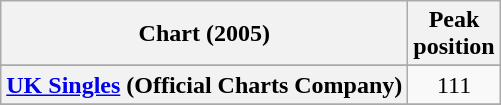<table class="wikitable sortable plainrowheaders" style="text-align:center">
<tr>
<th scope="col">Chart (2005)</th>
<th scope="col">Peak<br> position</th>
</tr>
<tr>
</tr>
<tr>
<th scope="row"><a href='#'>UK Singles</a> (Official Charts Company)</th>
<td align="center">111</td>
</tr>
<tr>
</tr>
</table>
